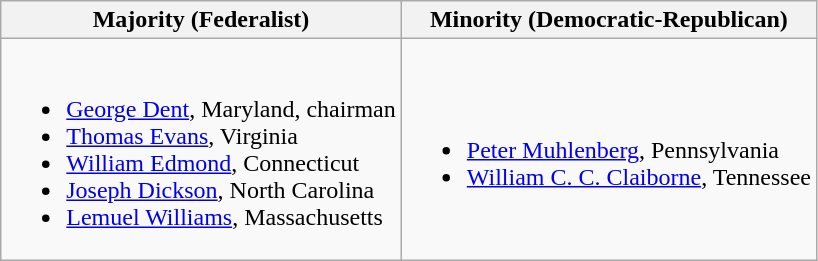<table class=wikitable>
<tr>
<th>Majority (Federalist)</th>
<th>Minority (Democratic-Republican)</th>
</tr>
<tr>
<td><br><ul><li><a href='#'>George Dent</a>, Maryland, chairman</li><li><a href='#'>Thomas Evans</a>, Virginia</li><li><a href='#'>William Edmond</a>, Connecticut</li><li><a href='#'>Joseph Dickson</a>, North Carolina</li><li><a href='#'>Lemuel Williams</a>, Massachusetts</li></ul></td>
<td><br><ul><li><a href='#'>Peter Muhlenberg</a>, Pennsylvania</li><li><a href='#'>William C. C. Claiborne</a>, Tennessee</li></ul></td>
</tr>
</table>
